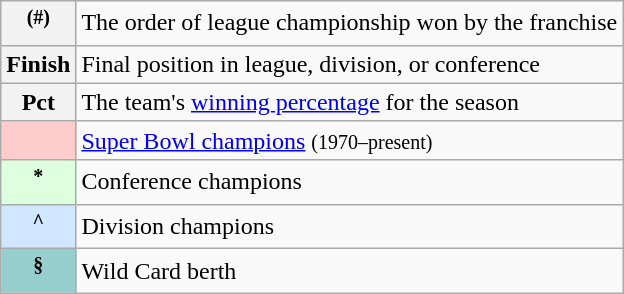<table class="wikitable">
<tr>
<th scope="row"><sup>(#)</sup></th>
<td>The order of league championship won by the franchise</td>
</tr>
<tr>
<th scope="row">Finish</th>
<td>Final position in league, division, or conference</td>
</tr>
<tr>
<th scope="row">Pct</th>
<td>The team's <a href='#'>winning percentage</a> for the season</td>
</tr>
<tr>
<th scope="row" style="background-color: #FFCCCC"><sup></sup></th>
<td><a href='#'>Super Bowl champions</a> <small>(1970–present)</small></td>
</tr>
<tr>
<th scope="row" style="background-color: #DDFFDD"><sup>*</sup></th>
<td>Conference champions</td>
</tr>
<tr>
<th scope="row" style="background-color: #D0E7FF"><sup>^</sup></th>
<td>Division champions</td>
</tr>
<tr>
<th scope="row" style="background-color: #96CDCD"><sup>§</sup></th>
<td>Wild Card berth</td>
</tr>
</table>
